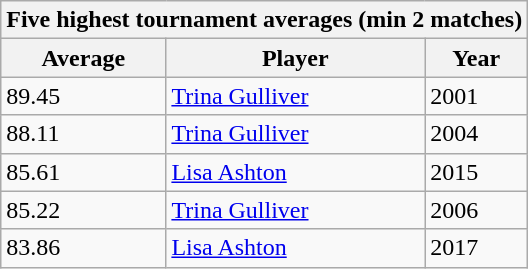<table class="wikitable sortable">
<tr>
<th colspan=5>Five highest tournament averages (min 2 matches)</th>
</tr>
<tr>
<th>Average</th>
<th>Player</th>
<th>Year</th>
</tr>
<tr>
<td>89.45</td>
<td> <a href='#'>Trina Gulliver</a></td>
<td>2001</td>
</tr>
<tr>
<td>88.11</td>
<td> <a href='#'>Trina Gulliver</a></td>
<td>2004</td>
</tr>
<tr>
<td>85.61</td>
<td> <a href='#'>Lisa Ashton</a></td>
<td>2015</td>
</tr>
<tr>
<td>85.22</td>
<td> <a href='#'>Trina Gulliver</a></td>
<td>2006</td>
</tr>
<tr>
<td>83.86</td>
<td> <a href='#'>Lisa Ashton</a></td>
<td>2017</td>
</tr>
</table>
